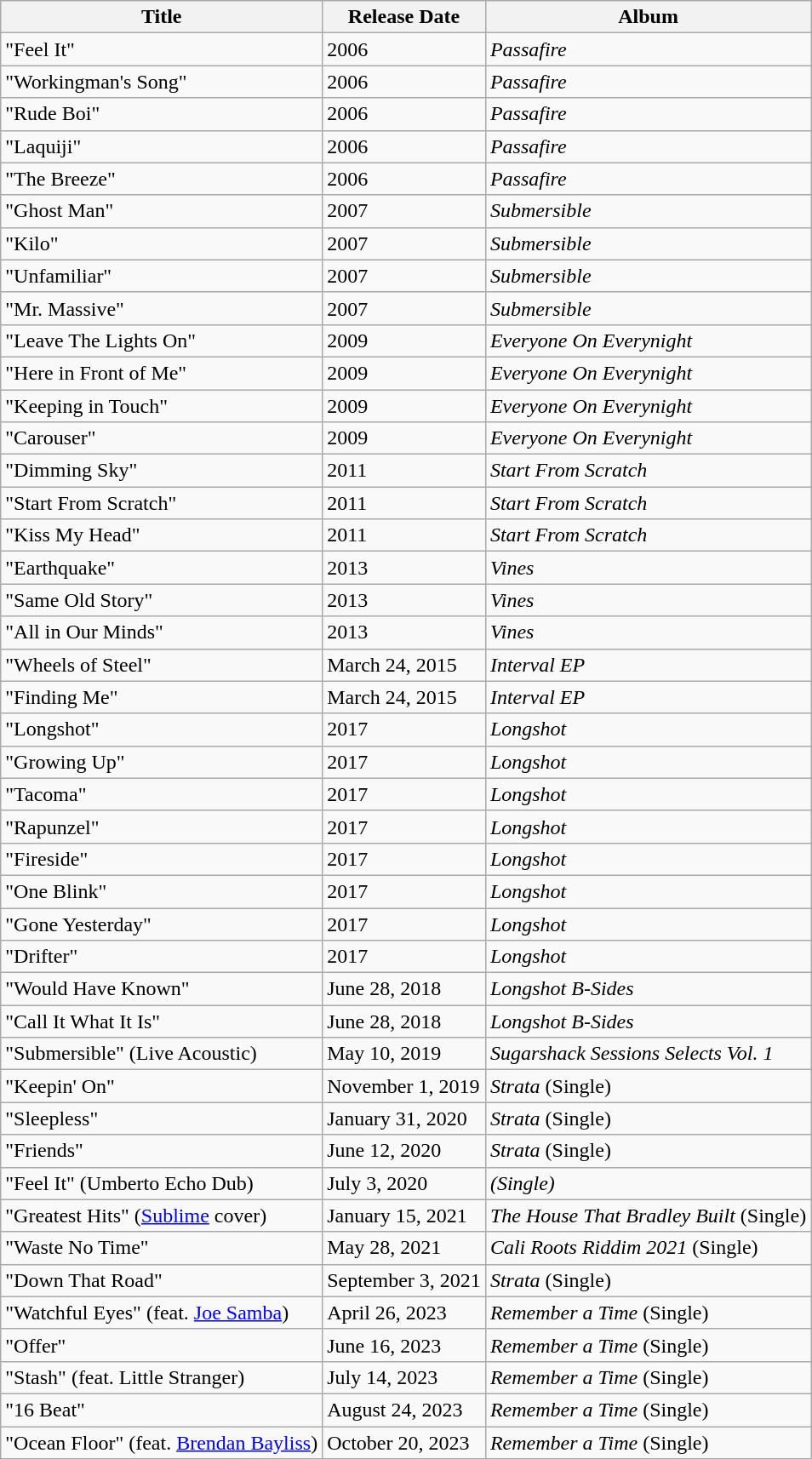<table class="wikitable">
<tr>
<th>Title</th>
<th>Release Date</th>
<th>Album</th>
</tr>
<tr>
<td>"Feel It"</td>
<td>2006</td>
<td><em>Passafire</em></td>
</tr>
<tr>
<td>"Workingman's Song"</td>
<td>2006</td>
<td><em>Passafire</em></td>
</tr>
<tr>
<td>"Rude Boi"</td>
<td>2006</td>
<td><em>Passafire</em></td>
</tr>
<tr>
<td>"Laquiji"</td>
<td>2006</td>
<td><em>Passafire</em></td>
</tr>
<tr>
<td>"The Breeze"</td>
<td>2006</td>
<td><em>Passafire</em></td>
</tr>
<tr>
<td>"Ghost Man"</td>
<td>2007</td>
<td><em>Submersible</em></td>
</tr>
<tr>
<td>"Kilo"</td>
<td>2007</td>
<td><em>Submersible</em></td>
</tr>
<tr>
<td>"Unfamiliar"</td>
<td>2007</td>
<td><em>Submersible</em></td>
</tr>
<tr>
<td>"Mr. Massive"</td>
<td>2007</td>
<td><em>Submersible</em></td>
</tr>
<tr>
<td>"Leave The Lights On"</td>
<td>2009</td>
<td><em>Everyone On Everynight</em></td>
</tr>
<tr>
<td>"Here in Front of Me"</td>
<td>2009</td>
<td><em>Everyone On Everynight</em></td>
</tr>
<tr>
<td>"Keeping in Touch"</td>
<td>2009</td>
<td><em>Everyone On Everynight</em></td>
</tr>
<tr>
<td>"Carouser"</td>
<td>2009</td>
<td><em>Everyone On Everynight</em></td>
</tr>
<tr>
<td>"Dimming Sky"</td>
<td>2011</td>
<td><em>Start From Scratch</em></td>
</tr>
<tr>
<td>"Start From Scratch"</td>
<td>2011</td>
<td><em>Start From Scratch</em></td>
</tr>
<tr>
<td>"Kiss My Head"</td>
<td>2011</td>
<td><em>Start From Scratch</em></td>
</tr>
<tr>
<td>"Earthquake"</td>
<td>2013</td>
<td><em>Vines</em></td>
</tr>
<tr>
<td>"Same Old Story"</td>
<td>2013</td>
<td><em>Vines</em></td>
</tr>
<tr>
<td>"All in Our Minds"</td>
<td>2013</td>
<td><em>Vines</em></td>
</tr>
<tr>
<td>"Wheels of Steel"</td>
<td>March 24, 2015</td>
<td><em>Interval EP</em></td>
</tr>
<tr>
<td>"Finding Me"</td>
<td>March 24, 2015</td>
<td><em>Interval EP</em></td>
</tr>
<tr>
<td>"Longshot"</td>
<td>2017</td>
<td><em>Longshot</em></td>
</tr>
<tr>
<td>"Growing Up"</td>
<td>2017</td>
<td><em>Longshot</em></td>
</tr>
<tr>
<td>"Tacoma"</td>
<td>2017</td>
<td><em>Longshot</em></td>
</tr>
<tr>
<td>"Rapunzel"</td>
<td>2017</td>
<td><em>Longshot</em></td>
</tr>
<tr>
<td>"Fireside"</td>
<td>2017</td>
<td><em>Longshot</em></td>
</tr>
<tr>
<td>"One Blink"</td>
<td>2017</td>
<td><em>Longshot</em></td>
</tr>
<tr>
<td>"Gone Yesterday"</td>
<td>2017</td>
<td><em>Longshot</em></td>
</tr>
<tr>
<td>"Drifter"</td>
<td>2017</td>
<td><em>Longshot</em></td>
</tr>
<tr>
<td>"Would Have Known"</td>
<td>June 28, 2018</td>
<td><em>Longshot B-Sides</em></td>
</tr>
<tr>
<td>"Call It What It Is"</td>
<td>June 28, 2018</td>
<td><em>Longshot B-Sides</em></td>
</tr>
<tr>
<td>"Submersible" (Live Acoustic)</td>
<td>May 10, 2019</td>
<td><em>Sugarshack Sessions Selects Vol. 1</em></td>
</tr>
<tr>
<td>"Keepin' On"</td>
<td>November 1, 2019</td>
<td><em>Strata</em> (Single)</td>
</tr>
<tr>
<td>"Sleepless"</td>
<td>January 31, 2020</td>
<td><em>Strata</em> (Single)</td>
</tr>
<tr>
<td>"Friends"</td>
<td>June 12, 2020</td>
<td><em>Strata</em> (Single)</td>
</tr>
<tr>
<td>"Feel It" (Umberto Echo Dub)</td>
<td>July 3, 2020</td>
<td><em>(Single)</em></td>
</tr>
<tr>
<td>"Greatest Hits" (<a href='#'>Sublime</a> cover)</td>
<td>January 15, 2021</td>
<td><em>The House That Bradley Built</em> (Single)</td>
</tr>
<tr>
<td>"Waste No Time"</td>
<td>May 28, 2021</td>
<td><em>Cali Roots Riddim 2021</em> (Single)</td>
</tr>
<tr>
<td>"Down That Road"</td>
<td>September 3, 2021</td>
<td><em>Strata</em> (Single)</td>
</tr>
<tr>
<td>"Watchful Eyes" (feat. <a href='#'>Joe Samba</a>)</td>
<td>April 26, 2023</td>
<td><em>Remember a Time</em> (Single)</td>
</tr>
<tr>
<td>"Offer"</td>
<td>June 16, 2023</td>
<td><em>Remember a Time</em> (Single)</td>
</tr>
<tr>
<td>"Stash" (feat. Little Stranger)</td>
<td>July 14, 2023</td>
<td><em>Remember a Time</em> (Single)</td>
</tr>
<tr>
<td>"16 Beat"</td>
<td>August 24, 2023</td>
<td><em>Remember a Time</em> (Single)</td>
</tr>
<tr>
<td>"Ocean Floor" (feat. <a href='#'>Brendan Bayliss</a>)</td>
<td>October 20, 2023</td>
<td><em>Remember a Time</em> (Single)</td>
</tr>
</table>
